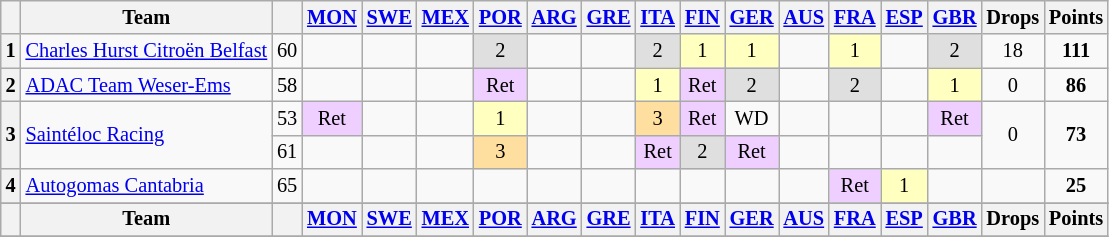<table class="wikitable" style="font-size: 85%; text-align: center;">
<tr valign="top">
<th valign="middle"></th>
<th valign="middle">Team</th>
<th valign="middle"></th>
<th><a href='#'>MON</a><br></th>
<th><a href='#'>SWE</a><br></th>
<th><a href='#'>MEX</a><br></th>
<th><a href='#'>POR</a><br></th>
<th><a href='#'>ARG</a><br></th>
<th><a href='#'>GRE</a><br></th>
<th><a href='#'>ITA</a><br></th>
<th><a href='#'>FIN</a><br></th>
<th><a href='#'>GER</a><br></th>
<th><a href='#'>AUS</a><br></th>
<th><a href='#'>FRA</a><br></th>
<th><a href='#'>ESP</a><br></th>
<th><a href='#'>GBR</a><br></th>
<th valign="middle">Drops</th>
<th valign="middle">Points</th>
</tr>
<tr>
<th>1</th>
<td align="left"> <a href='#'>Charles Hurst Citroën Belfast</a></td>
<td>60</td>
<td></td>
<td></td>
<td></td>
<td style="background:#dfdfdf;">2</td>
<td></td>
<td></td>
<td style="background:#dfdfdf;">2</td>
<td style="background:#ffffbf;">1</td>
<td style="background:#ffffbf;">1</td>
<td></td>
<td style="background:#ffffbf;">1</td>
<td></td>
<td style="background:#dfdfdf;">2</td>
<td>18</td>
<td><strong>111</strong></td>
</tr>
<tr>
<th>2</th>
<td align="left"> <a href='#'>ADAC Team Weser-Ems</a></td>
<td>58</td>
<td></td>
<td></td>
<td></td>
<td style="background:#efcfff;">Ret</td>
<td></td>
<td></td>
<td style="background:#ffffbf;">1</td>
<td style="background:#efcfff;">Ret</td>
<td style="background:#dfdfdf;">2</td>
<td></td>
<td style="background:#dfdfdf;">2</td>
<td></td>
<td style="background:#ffffbf;">1</td>
<td>0</td>
<td><strong>86</strong></td>
</tr>
<tr>
<th rowspan="2">3</th>
<td rowspan="2" align="left"> <a href='#'>Saintéloc Racing</a></td>
<td>53</td>
<td style="background:#efcfff;">Ret</td>
<td></td>
<td></td>
<td style="background:#ffffbf;">1</td>
<td></td>
<td></td>
<td style="background:#ffdf9f;">3</td>
<td style="background:#efcfff;">Ret</td>
<td>WD</td>
<td></td>
<td></td>
<td></td>
<td style="background:#efcfff;">Ret</td>
<td rowspan="2">0</td>
<td rowspan="2"><strong>73</strong></td>
</tr>
<tr>
<td>61</td>
<td></td>
<td></td>
<td></td>
<td style="background:#ffdf9f;">3</td>
<td></td>
<td></td>
<td style="background:#efcfff;">Ret</td>
<td style="background:#dfdfdf;">2</td>
<td style="background:#efcfff;">Ret</td>
<td></td>
<td></td>
<td></td>
<td></td>
</tr>
<tr>
<th>4</th>
<td align="left"> <a href='#'>Autogomas Cantabria</a></td>
<td>65</td>
<td></td>
<td></td>
<td></td>
<td></td>
<td></td>
<td></td>
<td></td>
<td></td>
<td></td>
<td></td>
<td style="background:#efcfff;">Ret</td>
<td style="background:#ffffbf;">1</td>
<td></td>
<td></td>
<td><strong>25</strong></td>
</tr>
<tr>
</tr>
<tr valign="top">
<th valign="middle"></th>
<th valign="middle">Team</th>
<th valign="middle"></th>
<th><a href='#'>MON</a><br></th>
<th><a href='#'>SWE</a><br></th>
<th><a href='#'>MEX</a><br></th>
<th><a href='#'>POR</a><br></th>
<th><a href='#'>ARG</a><br></th>
<th><a href='#'>GRE</a><br></th>
<th><a href='#'>ITA</a><br></th>
<th><a href='#'>FIN</a><br></th>
<th><a href='#'>GER</a><br></th>
<th><a href='#'>AUS</a><br></th>
<th><a href='#'>FRA</a><br></th>
<th><a href='#'>ESP</a><br></th>
<th><a href='#'>GBR</a><br></th>
<th valign="middle">Drops</th>
<th valign="middle">Points</th>
</tr>
<tr>
</tr>
</table>
